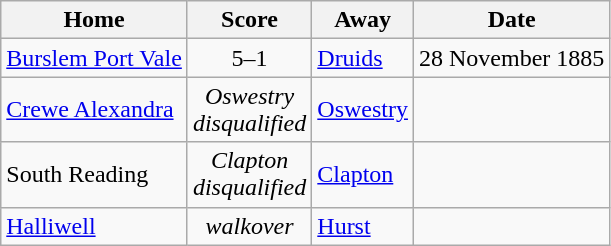<table class="wikitable">
<tr>
<th>Home</th>
<th>Score</th>
<th>Away</th>
<th>Date</th>
</tr>
<tr>
<td><a href='#'>Burslem Port Vale</a></td>
<td align=center>5–1</td>
<td><a href='#'>Druids</a> </td>
<td>28 November 1885</td>
</tr>
<tr>
<td><a href='#'>Crewe Alexandra</a></td>
<td align=center><em>Oswestry<br>disqualified</em></td>
<td><a href='#'>Oswestry</a></td>
<td></td>
</tr>
<tr>
<td>South Reading</td>
<td align=center><em>Clapton<br>disqualified</em></td>
<td><a href='#'>Clapton</a></td>
<td></td>
</tr>
<tr>
<td><a href='#'>Halliwell</a></td>
<td align=center><em>walkover</em></td>
<td><a href='#'>Hurst</a></td>
<td></td>
</tr>
</table>
